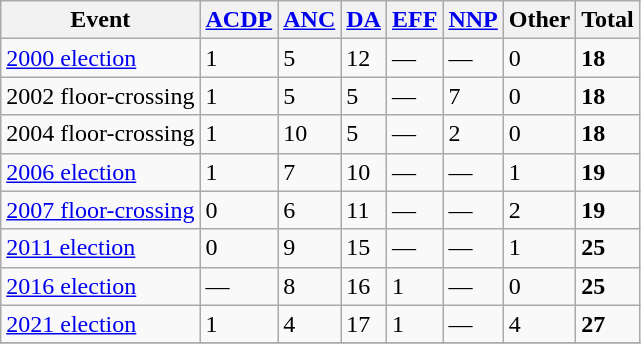<table class="wikitable">
<tr>
<th>Event</th>
<th><a href='#'>ACDP</a></th>
<th><a href='#'>ANC</a></th>
<th><a href='#'>DA</a></th>
<th><a href='#'>EFF</a></th>
<th><a href='#'>NNP</a></th>
<th>Other</th>
<th>Total</th>
</tr>
<tr>
<td><a href='#'>2000 election</a></td>
<td>1</td>
<td>5</td>
<td>12</td>
<td>—</td>
<td>—</td>
<td>0</td>
<td><strong>18</strong></td>
</tr>
<tr>
<td>2002 floor-crossing</td>
<td>1</td>
<td>5</td>
<td>5</td>
<td>—</td>
<td>7</td>
<td>0</td>
<td><strong>18</strong></td>
</tr>
<tr>
<td>2004 floor-crossing</td>
<td>1</td>
<td>10</td>
<td>5</td>
<td>—</td>
<td>2</td>
<td>0</td>
<td><strong>18</strong></td>
</tr>
<tr>
<td><a href='#'>2006 election</a></td>
<td>1</td>
<td>7</td>
<td>10</td>
<td>—</td>
<td>—</td>
<td>1</td>
<td><strong>19</strong></td>
</tr>
<tr>
<td><a href='#'>2007 floor-crossing</a></td>
<td>0</td>
<td>6</td>
<td>11</td>
<td>—</td>
<td>—</td>
<td>2</td>
<td><strong>19</strong></td>
</tr>
<tr>
<td><a href='#'>2011 election</a></td>
<td>0</td>
<td>9</td>
<td>15</td>
<td>—</td>
<td>—</td>
<td>1</td>
<td><strong>25</strong></td>
</tr>
<tr>
<td><a href='#'>2016 election</a></td>
<td>—</td>
<td>8</td>
<td>16</td>
<td>1</td>
<td>—</td>
<td>0</td>
<td><strong>25</strong></td>
</tr>
<tr>
<td><a href='#'>2021 election</a></td>
<td>1</td>
<td>4</td>
<td>17</td>
<td>1</td>
<td>—</td>
<td>4</td>
<td><strong>27</strong></td>
</tr>
<tr>
</tr>
</table>
